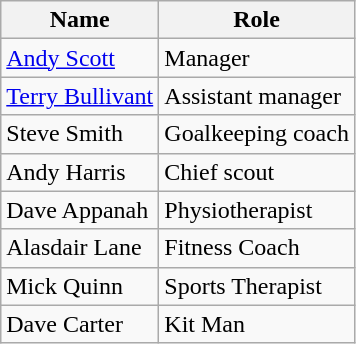<table class="wikitable">
<tr>
<th>Name</th>
<th>Role</th>
</tr>
<tr>
<td> <a href='#'>Andy Scott</a></td>
<td>Manager</td>
</tr>
<tr>
<td> <a href='#'>Terry Bullivant</a></td>
<td>Assistant manager</td>
</tr>
<tr>
<td> Steve Smith</td>
<td>Goalkeeping coach</td>
</tr>
<tr>
<td> Andy Harris</td>
<td>Chief scout</td>
</tr>
<tr>
<td> Dave Appanah</td>
<td>Physiotherapist</td>
</tr>
<tr>
<td> Alasdair Lane</td>
<td>Fitness Coach</td>
</tr>
<tr>
<td> Mick Quinn</td>
<td>Sports Therapist</td>
</tr>
<tr>
<td> Dave Carter</td>
<td>Kit Man</td>
</tr>
</table>
